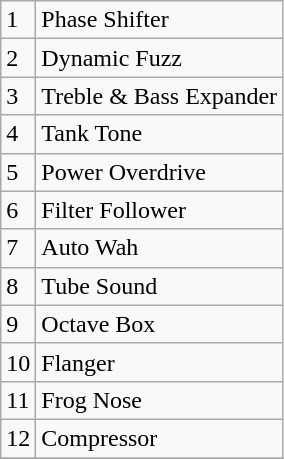<table class="wikitable">
<tr>
<td>1</td>
<td>Phase Shifter</td>
</tr>
<tr>
<td>2</td>
<td>Dynamic Fuzz</td>
</tr>
<tr>
<td>3</td>
<td>Treble & Bass Expander</td>
</tr>
<tr>
<td>4</td>
<td>Tank Tone</td>
</tr>
<tr>
<td>5</td>
<td>Power Overdrive</td>
</tr>
<tr>
<td>6</td>
<td>Filter Follower</td>
</tr>
<tr>
<td>7</td>
<td>Auto Wah</td>
</tr>
<tr>
<td>8</td>
<td>Tube Sound</td>
</tr>
<tr>
<td>9</td>
<td>Octave Box</td>
</tr>
<tr>
<td>10</td>
<td>Flanger</td>
</tr>
<tr>
<td>11</td>
<td>Frog Nose</td>
</tr>
<tr>
<td>12</td>
<td>Compressor</td>
</tr>
<tr>
</tr>
</table>
